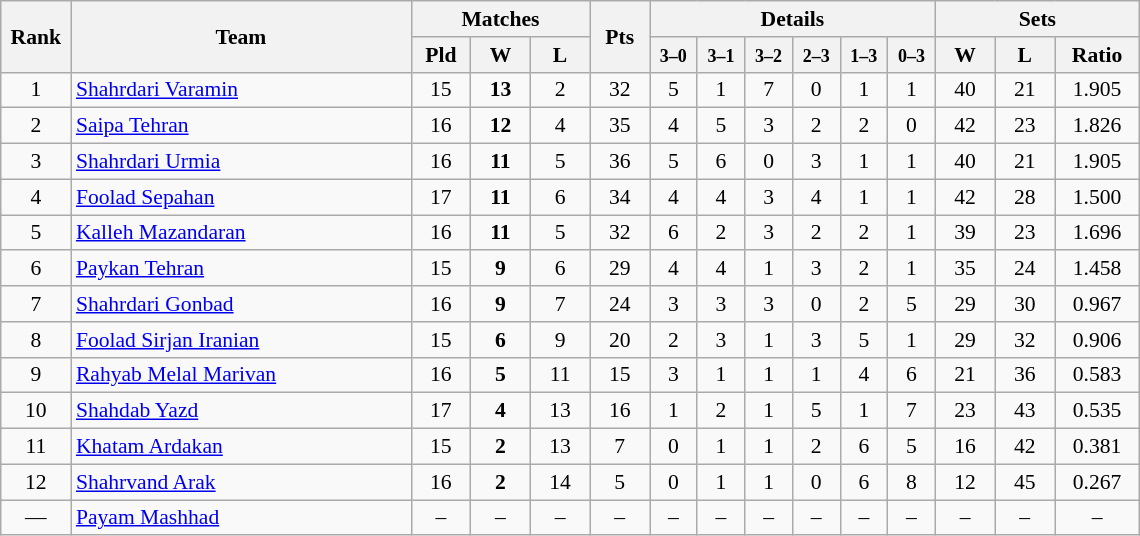<table class="wikitable" style="text-align:center; font-size:90%">
<tr>
<th rowspan=2 width=40>Rank</th>
<th rowspan=2 width=220>Team</th>
<th colspan=3>Matches</th>
<th rowspan=2 width=33>Pts</th>
<th colspan=6>Details</th>
<th colspan=3>Sets</th>
</tr>
<tr>
<th width=33>Pld</th>
<th width=33>W</th>
<th width=33>L</th>
<th width=25><small>3–0</small></th>
<th width=25><small>3–1</small></th>
<th width=25><small>3–2</small></th>
<th width=25><small>2–3</small></th>
<th width=25><small>1–3</small></th>
<th width=25><small>0–3</small></th>
<th width=33>W</th>
<th width=33>L</th>
<th width=50>Ratio</th>
</tr>
<tr>
<td>1</td>
<td style="text-align:left"><a href='#'>Shahrdari Varamin</a></td>
<td>15</td>
<td><strong>13</strong></td>
<td>2</td>
<td>32</td>
<td>5</td>
<td>1</td>
<td>7</td>
<td>0</td>
<td>1</td>
<td>1</td>
<td>40</td>
<td>21</td>
<td>1.905</td>
</tr>
<tr>
<td>2</td>
<td style="text-align:left"><a href='#'>Saipa Tehran</a></td>
<td>16</td>
<td><strong>12</strong></td>
<td>4</td>
<td>35</td>
<td>4</td>
<td>5</td>
<td>3</td>
<td>2</td>
<td>2</td>
<td>0</td>
<td>42</td>
<td>23</td>
<td>1.826</td>
</tr>
<tr>
<td>3</td>
<td style="text-align:left"><a href='#'>Shahrdari Urmia</a></td>
<td>16</td>
<td><strong>11</strong></td>
<td>5</td>
<td>36</td>
<td>5</td>
<td>6</td>
<td>0</td>
<td>3</td>
<td>1</td>
<td>1</td>
<td>40</td>
<td>21</td>
<td>1.905</td>
</tr>
<tr>
<td>4</td>
<td style="text-align:left"><a href='#'>Foolad Sepahan</a></td>
<td>17</td>
<td><strong>11</strong></td>
<td>6</td>
<td>34</td>
<td>4</td>
<td>4</td>
<td>3</td>
<td>4</td>
<td>1</td>
<td>1</td>
<td>42</td>
<td>28</td>
<td>1.500</td>
</tr>
<tr>
<td>5</td>
<td style="text-align:left"><a href='#'>Kalleh Mazandaran</a></td>
<td>16</td>
<td><strong>11</strong></td>
<td>5</td>
<td>32</td>
<td>6</td>
<td>2</td>
<td>3</td>
<td>2</td>
<td>2</td>
<td>1</td>
<td>39</td>
<td>23</td>
<td>1.696</td>
</tr>
<tr>
<td>6</td>
<td style="text-align:left"><a href='#'>Paykan Tehran</a></td>
<td>15</td>
<td><strong>9</strong></td>
<td>6</td>
<td>29</td>
<td>4</td>
<td>4</td>
<td>1</td>
<td>3</td>
<td>2</td>
<td>1</td>
<td>35</td>
<td>24</td>
<td>1.458</td>
</tr>
<tr>
<td>7</td>
<td style="text-align:left"><a href='#'>Shahrdari Gonbad</a></td>
<td>16</td>
<td><strong>9</strong></td>
<td>7</td>
<td>24</td>
<td>3</td>
<td>3</td>
<td>3</td>
<td>0</td>
<td>2</td>
<td>5</td>
<td>29</td>
<td>30</td>
<td>0.967</td>
</tr>
<tr>
<td>8</td>
<td style="text-align:left"><a href='#'>Foolad Sirjan Iranian</a></td>
<td>15</td>
<td><strong>6</strong></td>
<td>9</td>
<td>20</td>
<td>2</td>
<td>3</td>
<td>1</td>
<td>3</td>
<td>5</td>
<td>1</td>
<td>29</td>
<td>32</td>
<td>0.906</td>
</tr>
<tr>
<td>9</td>
<td style="text-align:left"><a href='#'>Rahyab Melal Marivan</a></td>
<td>16</td>
<td><strong>5</strong></td>
<td>11</td>
<td>15</td>
<td>3</td>
<td>1</td>
<td>1</td>
<td>1</td>
<td>4</td>
<td>6</td>
<td>21</td>
<td>36</td>
<td>0.583</td>
</tr>
<tr>
<td>10</td>
<td style="text-align:left"><a href='#'>Shahdab Yazd</a></td>
<td>17</td>
<td><strong>4</strong></td>
<td>13</td>
<td>16</td>
<td>1</td>
<td>2</td>
<td>1</td>
<td>5</td>
<td>1</td>
<td>7</td>
<td>23</td>
<td>43</td>
<td>0.535</td>
</tr>
<tr>
<td>11</td>
<td style="text-align:left"><a href='#'>Khatam Ardakan</a></td>
<td>15</td>
<td><strong>2</strong></td>
<td>13</td>
<td>7</td>
<td>0</td>
<td>1</td>
<td>1</td>
<td>2</td>
<td>6</td>
<td>5</td>
<td>16</td>
<td>42</td>
<td>0.381</td>
</tr>
<tr>
<td>12</td>
<td style="text-align:left"><a href='#'>Shahrvand Arak</a></td>
<td>16</td>
<td><strong>2</strong></td>
<td>14</td>
<td>5</td>
<td>0</td>
<td>1</td>
<td>1</td>
<td>0</td>
<td>6</td>
<td>8</td>
<td>12</td>
<td>45</td>
<td>0.267</td>
</tr>
<tr>
<td>—</td>
<td style="text-align:left"><a href='#'>Payam Mashhad</a></td>
<td>–</td>
<td>–</td>
<td>–</td>
<td>–</td>
<td>–</td>
<td>–</td>
<td>–</td>
<td>–</td>
<td>–</td>
<td>–</td>
<td>–</td>
<td>–</td>
<td>–</td>
</tr>
</table>
